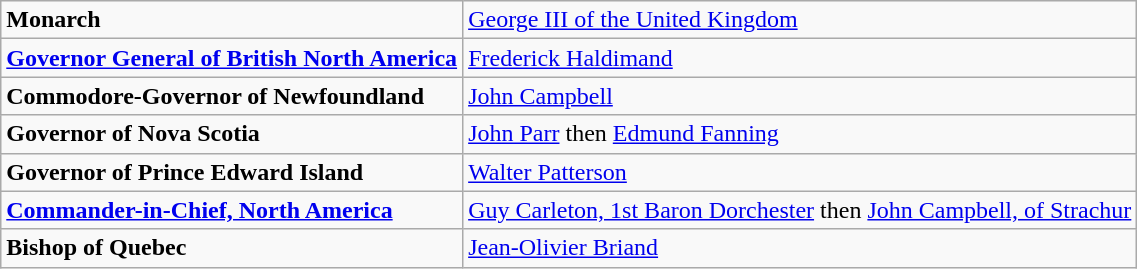<table class="wikitable" border="1">
<tr>
<td><strong>Monarch</strong></td>
<td><a href='#'>George III of the United Kingdom</a></td>
</tr>
<tr>
<td><strong><a href='#'>Governor General of British North America</a></strong></td>
<td><a href='#'>Frederick Haldimand</a></td>
</tr>
<tr>
<td><strong>Commodore-Governor of Newfoundland</strong></td>
<td><a href='#'>John Campbell</a></td>
</tr>
<tr>
<td><strong>Governor of Nova Scotia</strong></td>
<td><a href='#'>John Parr</a> then <a href='#'>Edmund Fanning</a></td>
</tr>
<tr>
<td><strong>Governor of Prince Edward Island</strong></td>
<td><a href='#'>Walter Patterson</a></td>
</tr>
<tr>
<td><strong><a href='#'>Commander-in-Chief, North America</a></strong></td>
<td><a href='#'>Guy Carleton, 1st Baron Dorchester</a> then <a href='#'>John Campbell, of Strachur</a></td>
</tr>
<tr>
<td><strong>Bishop of Quebec</strong></td>
<td><a href='#'>Jean-Olivier Briand</a></td>
</tr>
</table>
